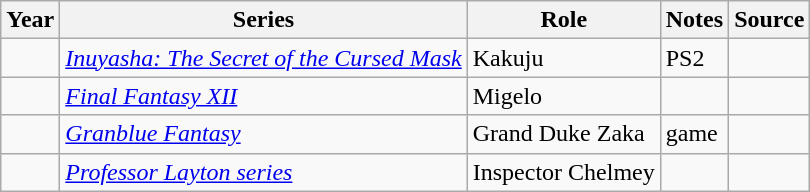<table class="wikitable sortable plainrowheaders">
<tr>
<th>Year</th>
<th>Series</th>
<th>Role</th>
<th class="unsortable">Notes</th>
<th class="unsortable">Source</th>
</tr>
<tr>
<td></td>
<td><em><a href='#'>Inuyasha: The Secret of the Cursed Mask</a></em></td>
<td>Kakuju</td>
<td>PS2</td>
<td></td>
</tr>
<tr>
<td></td>
<td><em><a href='#'>Final Fantasy XII</a></em></td>
<td>Migelo</td>
<td></td>
<td></td>
</tr>
<tr>
<td></td>
<td><em><a href='#'>Granblue Fantasy</a></em></td>
<td>Grand Duke Zaka</td>
<td>game</td>
<td></td>
</tr>
<tr>
<td></td>
<td><em><a href='#'>Professor Layton series</a></em></td>
<td>Inspector Chelmey</td>
<td></td>
<td></td>
</tr>
</table>
